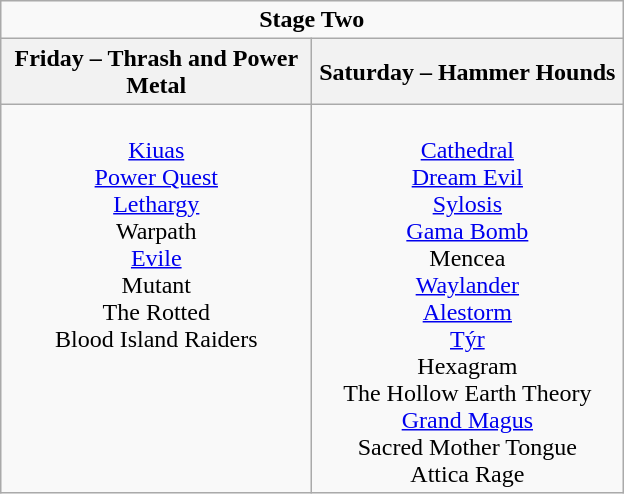<table class="wikitable">
<tr>
<td colspan="3" align="center"><strong>Stage Two</strong></td>
</tr>
<tr>
<th>Friday – Thrash and Power Metal</th>
<th>Saturday – Hammer Hounds</th>
</tr>
<tr>
<td valign="top" align="center" width=200><br><a href='#'>Kiuas</a><br>
<a href='#'>Power Quest</a><br>
<a href='#'>Lethargy</a><br>
Warpath<br>
<a href='#'>Evile</a><br>
Mutant<br>
The Rotted<br>
Blood Island Raiders</td>
<td valign="top" align="center" width=200><br><a href='#'>Cathedral</a><br>
<a href='#'>Dream Evil</a><br>
<a href='#'>Sylosis</a><br>
<a href='#'>Gama Bomb</a><br>
Mencea<br>
<a href='#'>Waylander</a><br>
<a href='#'>Alestorm</a><br>
<a href='#'>Týr</a><br>
Hexagram<br>
The Hollow Earth Theory<br>
<a href='#'>Grand Magus</a><br>
Sacred Mother Tongue<br>
Attica Rage</td>
</tr>
</table>
